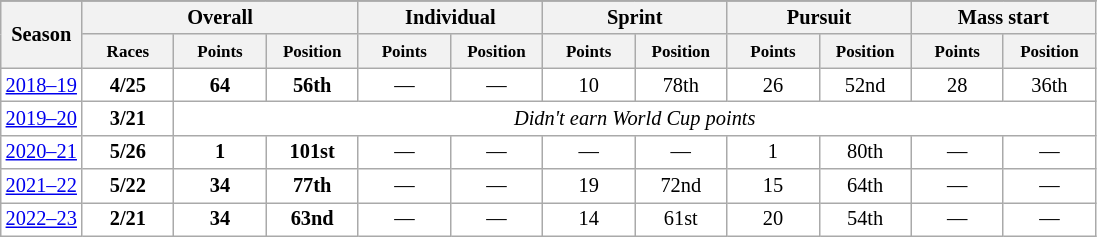<table class="wikitable" style="font-size:85%; text-align:center; border:grey solid 1px; border-collapse:collapse; background:#ffffff;">
<tr class="hintergrundfarbe5">
</tr>
<tr style="background:#efefef;">
<th colspan="1" rowspan="2" color:white; width:115px;">Season</th>
<th colspan="3" color:white; width:115px;">Overall</th>
<th colspan="2" color:white; width:115px;">Individual</th>
<th colspan="2" color:white; width:115px;">Sprint</th>
<th colspan="2" color:white; width:115px;">Pursuit</th>
<th colspan="2" color:white; width:115px;">Mass start</th>
</tr>
<tr>
<th style="width:55px;"><small>Races</small></th>
<th style="width:55px;"><small>Points</small></th>
<th style="width:55px;"><small>Position</small></th>
<th style="width:55px;"><small>Points</small></th>
<th style="width:55px;"><small>Position</small></th>
<th style="width:55px;"><small>Points</small></th>
<th style="width:55px;"><small>Position</small></th>
<th style="width:55px;"><small>Points</small></th>
<th style="width:55px;"><small>Position</small></th>
<th style="width:55px;"><small>Points</small></th>
<th style="width:55px;"><small>Position</small></th>
</tr>
<tr>
<td><a href='#'>2018–19</a></td>
<td><strong>4/25</strong></td>
<td><strong>64</strong></td>
<td><strong>56th</strong></td>
<td>—</td>
<td>—</td>
<td>10</td>
<td>78th</td>
<td>26</td>
<td>52nd</td>
<td>28</td>
<td>36th</td>
</tr>
<tr>
<td><a href='#'>2019–20</a></td>
<td><strong>3/21</strong></td>
<td colspan=10 rowspan=1 align=center><em>Didn't earn World Cup points</em></td>
</tr>
<tr>
<td><a href='#'>2020–21</a></td>
<td><strong>5/26</strong></td>
<td><strong>1</strong></td>
<td><strong>101st</strong></td>
<td>—</td>
<td>—</td>
<td>—</td>
<td>—</td>
<td>1</td>
<td>80th</td>
<td>—</td>
<td>—</td>
</tr>
<tr>
<td><a href='#'>2021–22</a></td>
<td><strong>5/22</strong></td>
<td><strong>34</strong></td>
<td><strong>77th</strong></td>
<td>—</td>
<td>—</td>
<td>19</td>
<td>72nd</td>
<td>15</td>
<td>64th</td>
<td>—</td>
<td>—</td>
</tr>
<tr>
<td><a href='#'>2022–23</a></td>
<td><strong>2/21</strong></td>
<td><strong>34</strong></td>
<td><strong>63nd</strong></td>
<td>—</td>
<td>—</td>
<td>14</td>
<td>61st</td>
<td>20</td>
<td>54th</td>
<td>—</td>
<td>—</td>
</tr>
</table>
